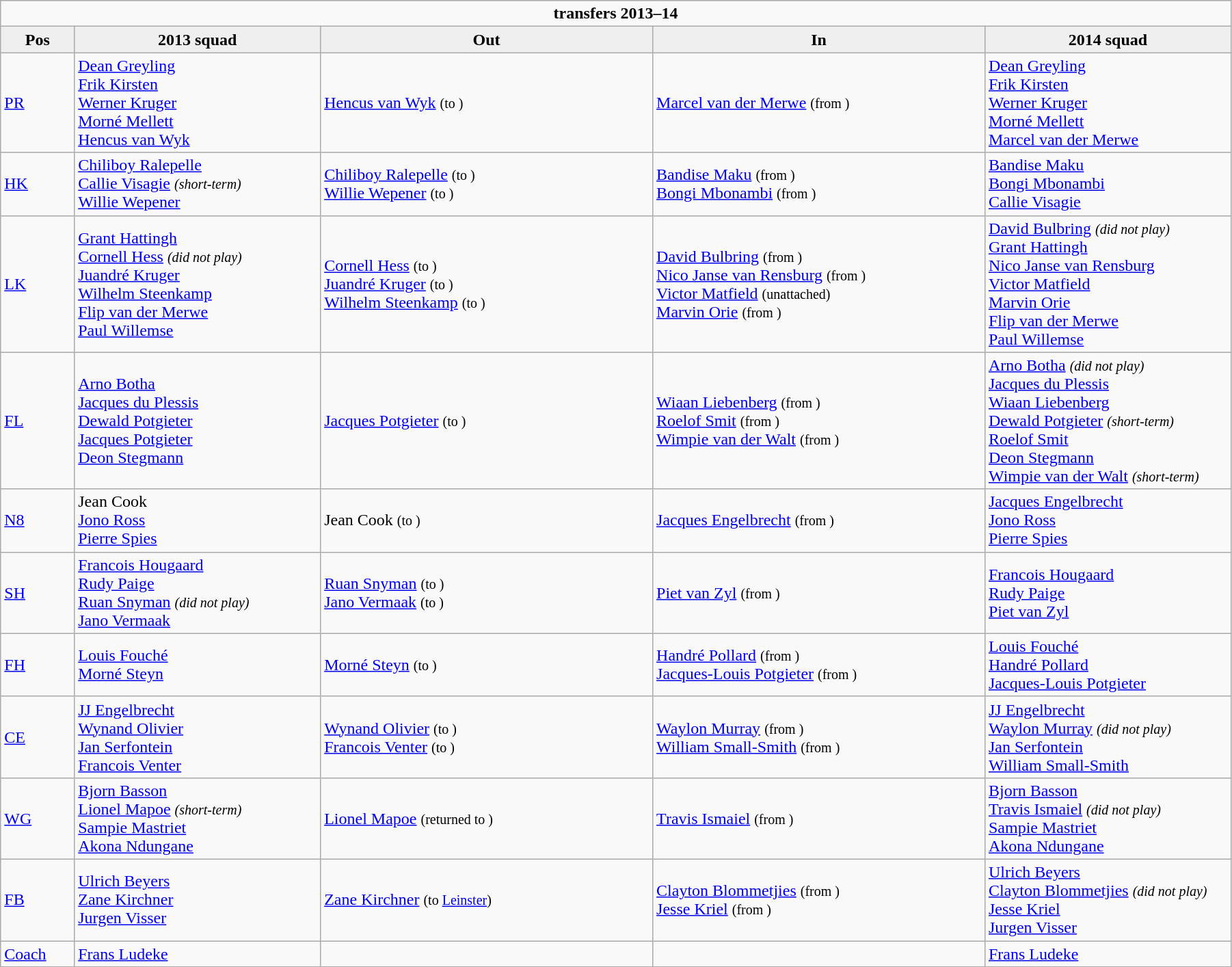<table class="wikitable" style="text-align: left; width:95%">
<tr>
<td colspan="100%" style="text-align:center;"><strong> transfers 2013–14</strong></td>
</tr>
<tr>
<th style="background:#efefef; width:6%;">Pos</th>
<th style="background:#efefef; width:20%;">2013 squad</th>
<th style="background:#efefef; width:27%;">Out</th>
<th style="background:#efefef; width:27%;">In</th>
<th style="background:#efefef; width:20%;">2014 squad</th>
</tr>
<tr>
<td><a href='#'>PR</a></td>
<td> <a href='#'>Dean Greyling</a><br><a href='#'>Frik Kirsten</a><br><a href='#'>Werner Kruger</a><br><a href='#'>Morné Mellett</a><br><a href='#'>Hencus van Wyk</a></td>
<td>  <a href='#'>Hencus van Wyk</a> <small>(to )</small></td>
<td>  <a href='#'>Marcel van der Merwe</a> <small>(from )</small></td>
<td> <a href='#'>Dean Greyling</a><br><a href='#'>Frik Kirsten</a><br><a href='#'>Werner Kruger</a><br><a href='#'>Morné Mellett</a><br><a href='#'>Marcel van der Merwe</a></td>
</tr>
<tr>
<td><a href='#'>HK</a></td>
<td> <a href='#'>Chiliboy Ralepelle</a><br><a href='#'>Callie Visagie</a> <small><em>(short-term)</em></small><br><a href='#'>Willie Wepener</a></td>
<td>  <a href='#'>Chiliboy Ralepelle</a> <small>(to )</small><br> <a href='#'>Willie Wepener</a> <small>(to )</small></td>
<td>  <a href='#'>Bandise Maku</a> <small>(from )</small><br> <a href='#'>Bongi Mbonambi</a> <small>(from )</small></td>
<td> <a href='#'>Bandise Maku</a><br><a href='#'>Bongi Mbonambi</a><br><a href='#'>Callie Visagie</a></td>
</tr>
<tr>
<td><a href='#'>LK</a></td>
<td> <a href='#'>Grant Hattingh</a><br><a href='#'>Cornell Hess</a> <small><em>(did not play)</em></small><br><a href='#'>Juandré Kruger</a><br><a href='#'>Wilhelm Steenkamp</a><br><a href='#'>Flip van der Merwe</a><br><a href='#'>Paul Willemse</a></td>
<td>  <a href='#'>Cornell Hess</a> <small>(to )</small><br> <a href='#'>Juandré Kruger</a> <small>(to )</small><br> <a href='#'>Wilhelm Steenkamp</a> <small>(to )</small></td>
<td>  <a href='#'>David Bulbring</a> <small>(from )</small><br> <a href='#'>Nico Janse van Rensburg</a> <small>(from )</small><br> <a href='#'>Victor Matfield</a> <small>(unattached)</small><br> <a href='#'>Marvin Orie</a> <small>(from )</small></td>
<td> <a href='#'>David Bulbring</a> <small><em>(did not play)</em></small><br><a href='#'>Grant Hattingh</a><br><a href='#'>Nico Janse van Rensburg</a><br><a href='#'>Victor Matfield</a><br><a href='#'>Marvin Orie</a><br><a href='#'>Flip van der Merwe</a><br><a href='#'>Paul Willemse</a></td>
</tr>
<tr>
<td><a href='#'>FL</a></td>
<td> <a href='#'>Arno Botha</a><br><a href='#'>Jacques du Plessis</a><br><a href='#'>Dewald Potgieter</a><br><a href='#'>Jacques Potgieter</a><br><a href='#'>Deon Stegmann</a></td>
<td>  <a href='#'>Jacques Potgieter</a> <small>(to )</small></td>
<td>  <a href='#'>Wiaan Liebenberg</a> <small>(from )</small><br> <a href='#'>Roelof Smit</a> <small>(from )</small><br> <a href='#'>Wimpie van der Walt</a> <small>(from )</small></td>
<td> <a href='#'>Arno Botha</a> <small><em>(did not play)</em></small><br><a href='#'>Jacques du Plessis</a><br><a href='#'>Wiaan Liebenberg</a><br><a href='#'>Dewald Potgieter</a> <small><em>(short-term)</em></small><br><a href='#'>Roelof Smit</a><br><a href='#'>Deon Stegmann</a><br><a href='#'>Wimpie van der Walt</a> <small><em>(short-term)</em></small></td>
</tr>
<tr>
<td><a href='#'>N8</a></td>
<td> Jean Cook<br><a href='#'>Jono Ross</a><br><a href='#'>Pierre Spies</a></td>
<td>  Jean Cook <small>(to )</small></td>
<td>  <a href='#'>Jacques Engelbrecht</a> <small>(from )</small></td>
<td> <a href='#'>Jacques Engelbrecht</a><br><a href='#'>Jono Ross</a><br><a href='#'>Pierre Spies</a></td>
</tr>
<tr>
<td><a href='#'>SH</a></td>
<td> <a href='#'>Francois Hougaard</a><br><a href='#'>Rudy Paige</a><br><a href='#'>Ruan Snyman</a> <small><em>(did not play)</em></small><br><a href='#'>Jano Vermaak</a></td>
<td>  <a href='#'>Ruan Snyman</a> <small>(to )</small><br> <a href='#'>Jano Vermaak</a> <small>(to )</small></td>
<td>  <a href='#'>Piet van Zyl</a> <small>(from )</small></td>
<td> <a href='#'>Francois Hougaard</a><br><a href='#'>Rudy Paige</a><br><a href='#'>Piet van Zyl</a></td>
</tr>
<tr>
<td><a href='#'>FH</a></td>
<td> <a href='#'>Louis Fouché</a><br><a href='#'>Morné Steyn</a></td>
<td>  <a href='#'>Morné Steyn</a> <small>(to )</small></td>
<td>  <a href='#'>Handré Pollard</a> <small>(from )</small><br> <a href='#'>Jacques-Louis Potgieter</a> <small>(from )</small></td>
<td> <a href='#'>Louis Fouché</a><br><a href='#'>Handré Pollard</a><br><a href='#'>Jacques-Louis Potgieter</a></td>
</tr>
<tr>
<td><a href='#'>CE</a></td>
<td> <a href='#'>JJ Engelbrecht</a><br><a href='#'>Wynand Olivier</a><br><a href='#'>Jan Serfontein</a><br><a href='#'>Francois Venter</a></td>
<td>  <a href='#'>Wynand Olivier</a> <small>(to )</small><br> <a href='#'>Francois Venter</a> <small>(to )</small></td>
<td>  <a href='#'>Waylon Murray</a> <small>(from )</small><br> <a href='#'>William Small-Smith</a> <small>(from )</small></td>
<td> <a href='#'>JJ Engelbrecht</a><br><a href='#'>Waylon Murray</a> <small><em>(did not play)</em></small><br><a href='#'>Jan Serfontein</a><br><a href='#'>William Small-Smith</a></td>
</tr>
<tr>
<td><a href='#'>WG</a></td>
<td> <a href='#'>Bjorn Basson</a><br><a href='#'>Lionel Mapoe</a> <small><em>(short-term)</em></small><br><a href='#'>Sampie Mastriet</a><br><a href='#'>Akona Ndungane</a></td>
<td>  <a href='#'>Lionel Mapoe</a> <small>(returned to )</small></td>
<td>  <a href='#'>Travis Ismaiel</a> <small>(from )</small></td>
<td> <a href='#'>Bjorn Basson</a><br><a href='#'>Travis Ismaiel</a> <small><em>(did not play)</em></small><br><a href='#'>Sampie Mastriet</a><br><a href='#'>Akona Ndungane</a></td>
</tr>
<tr>
<td><a href='#'>FB</a></td>
<td> <a href='#'>Ulrich Beyers</a><br><a href='#'>Zane Kirchner</a><br><a href='#'>Jurgen Visser</a></td>
<td>  <a href='#'>Zane Kirchner</a> <small>(to  <a href='#'>Leinster</a>)</small></td>
<td>  <a href='#'>Clayton Blommetjies</a> <small>(from )</small><br> <a href='#'>Jesse Kriel</a> <small>(from )</small></td>
<td> <a href='#'>Ulrich Beyers</a><br><a href='#'>Clayton Blommetjies</a> <small><em>(did not play)</em></small><br><a href='#'>Jesse Kriel</a><br><a href='#'>Jurgen Visser</a></td>
</tr>
<tr>
<td><a href='#'>Coach</a></td>
<td> <a href='#'>Frans Ludeke</a></td>
<td></td>
<td></td>
<td> <a href='#'>Frans Ludeke</a></td>
</tr>
</table>
